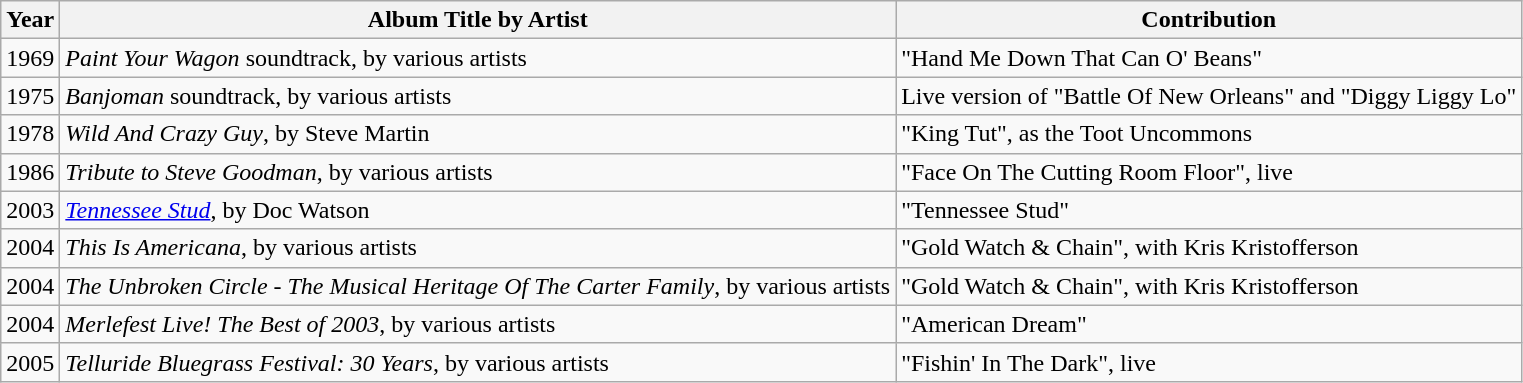<table class="wikitable">
<tr>
<th>Year</th>
<th>Album Title by Artist</th>
<th>Contribution</th>
</tr>
<tr>
<td>1969</td>
<td><em>Paint Your Wagon</em> soundtrack, by various artists</td>
<td>"Hand Me Down That Can O' Beans"</td>
</tr>
<tr>
<td>1975</td>
<td><em>Banjoman</em> soundtrack, by various artists</td>
<td>Live version of "Battle Of New Orleans" and "Diggy Liggy Lo"</td>
</tr>
<tr>
<td>1978</td>
<td><em>Wild And Crazy Guy</em>, by Steve Martin</td>
<td>"King Tut", as the Toot Uncommons</td>
</tr>
<tr>
<td>1986</td>
<td><em>Tribute to Steve Goodman</em>, by various artists</td>
<td>"Face On The Cutting Room Floor", live</td>
</tr>
<tr>
<td>2003</td>
<td><em><a href='#'>Tennessee Stud</a></em>, by Doc Watson</td>
<td>"Tennessee Stud"</td>
</tr>
<tr>
<td>2004</td>
<td><em>This Is Americana</em>, by various artists</td>
<td>"Gold Watch & Chain", with Kris Kristofferson </td>
</tr>
<tr>
<td>2004</td>
<td><em>The Unbroken Circle - The Musical Heritage Of The Carter Family</em>, by various artists</td>
<td>"Gold Watch & Chain", with Kris Kristofferson </td>
</tr>
<tr>
<td>2004</td>
<td><em>Merlefest Live! The Best of 2003</em>, by various artists</td>
<td>"American Dream"</td>
</tr>
<tr>
<td>2005</td>
<td><em>Telluride Bluegrass Festival: 30 Years</em>, by various artists</td>
<td>"Fishin' In The Dark", live</td>
</tr>
</table>
